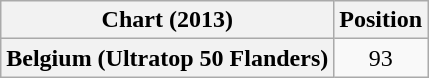<table class="wikitable plainrowheaders" style="text-align:center">
<tr>
<th scope="col">Chart (2013)</th>
<th scope="col">Position</th>
</tr>
<tr>
<th scope="row">Belgium (Ultratop 50 Flanders)</th>
<td>93</td>
</tr>
</table>
